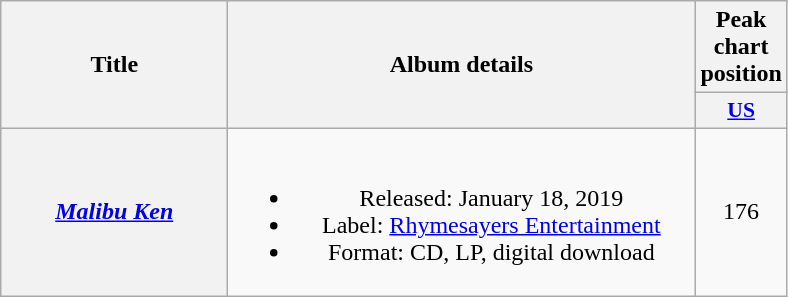<table class="wikitable plainrowheaders" style="text-align:center;" border="1">
<tr>
<th scope="col" rowspan="2" style="width:9em;">Title</th>
<th scope="col" rowspan="2" style="width:19em;">Album details</th>
<th scope="col" colspan="1">Peak chart position</th>
</tr>
<tr>
<th scope="col" style="width:3em;font-size:90%;"><a href='#'>US</a><br></th>
</tr>
<tr>
<th scope="row"><em><a href='#'>Malibu Ken</a></em></th>
<td><br><ul><li>Released: January 18, 2019</li><li>Label: <a href='#'>Rhymesayers Entertainment</a></li><li>Format: CD, LP, digital download</li></ul></td>
<td>176</td>
</tr>
</table>
